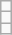<table class="wikitable">
<tr>
<td></td>
</tr>
<tr>
<td></td>
</tr>
<tr>
<td></td>
</tr>
</table>
